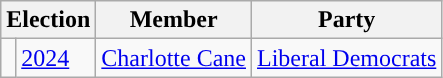<table class="wikitable">
<tr>
<th colspan="2">Election</th>
<th>Member</th>
<th>Party</th>
</tr>
<tr>
<td style="color:inherit;background-color: "></td>
<td><a href='#'>2024</a></td>
<td><a href='#'>Charlotte Cane</a></td>
<td><a href='#'>Liberal Democrats</a></td>
</tr>
</table>
